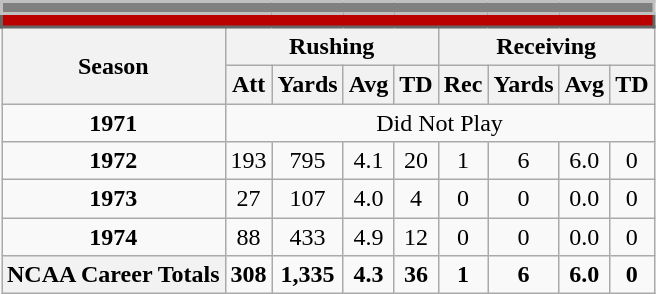<table class=wikitable style="text-align:center;">
<tr>
<td ! colspan="12" style="background:gray; border:2px solid silver; color:white;"></td>
</tr>
<tr>
<td ! colspan="12" style="background:#b00; border:2px solid #666; color:#fff;"></td>
</tr>
<tr>
<th rowspan=2>Season</th>
<th colspan=4>Rushing</th>
<th colspan=4>Receiving</th>
</tr>
<tr>
<th>Att</th>
<th>Yards</th>
<th>Avg</th>
<th>TD</th>
<th>Rec</th>
<th>Yards</th>
<th>Avg</th>
<th>TD</th>
</tr>
<tr>
<td><strong>1971</strong></td>
<td colspan=8 style="text-align:center;">Did Not Play</td>
</tr>
<tr>
<td><strong>1972</strong></td>
<td>193</td>
<td>795</td>
<td>4.1</td>
<td>20</td>
<td>1</td>
<td>6</td>
<td>6.0</td>
<td>0</td>
</tr>
<tr>
<td><strong>1973</strong></td>
<td>27</td>
<td>107</td>
<td>4.0</td>
<td>4</td>
<td>0</td>
<td>0</td>
<td>0.0</td>
<td>0</td>
</tr>
<tr>
<td><strong>1974</strong></td>
<td>88</td>
<td>433</td>
<td>4.9</td>
<td>12</td>
<td>0</td>
<td>0</td>
<td>0.0</td>
<td>0</td>
</tr>
<tr>
<th>NCAA Career Totals</th>
<td><strong>308</strong></td>
<td><strong>1,335</strong></td>
<td><strong>4.3</strong></td>
<td><strong>36</strong></td>
<td><strong>1</strong></td>
<td><strong>6</strong></td>
<td><strong>6.0</strong></td>
<td><strong>0</strong></td>
</tr>
</table>
